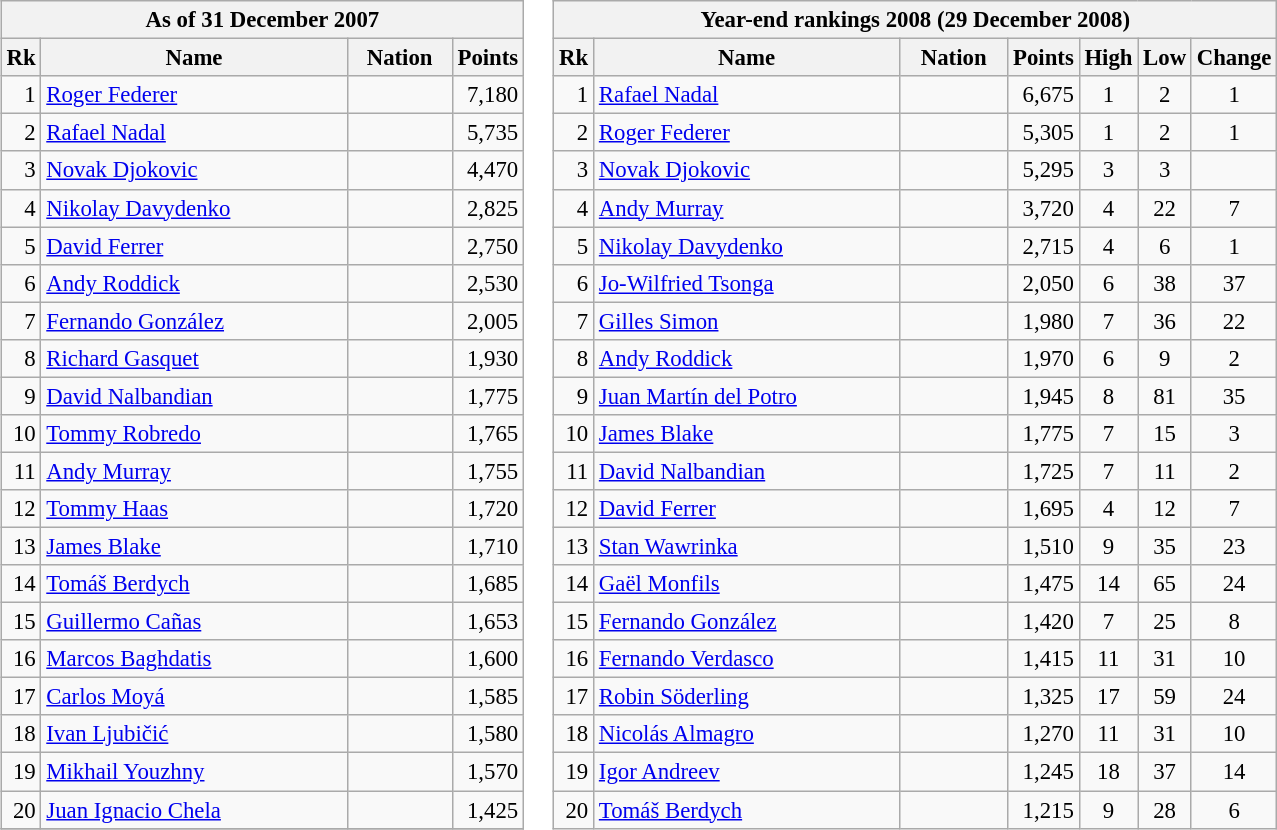<table>
<tr valign="top">
<td><br><table class="wikitable" style="font-size:95%">
<tr>
<th colspan="4">As of 31 December 2007</th>
</tr>
<tr>
<th>Rk</th>
<th width="197">Name</th>
<th width="63">Nation</th>
<th>Points</th>
</tr>
<tr>
<td align="right">1</td>
<td><a href='#'>Roger Federer</a></td>
<td></td>
<td align="right">7,180</td>
</tr>
<tr>
<td align="right">2</td>
<td><a href='#'>Rafael Nadal</a></td>
<td></td>
<td align="right">5,735</td>
</tr>
<tr>
<td align="right">3</td>
<td><a href='#'>Novak Djokovic</a></td>
<td></td>
<td align="right">4,470</td>
</tr>
<tr>
<td align="right">4</td>
<td><a href='#'>Nikolay Davydenko</a></td>
<td></td>
<td align="right">2,825</td>
</tr>
<tr>
<td align="right">5</td>
<td><a href='#'>David Ferrer</a></td>
<td></td>
<td align="right">2,750</td>
</tr>
<tr>
<td align="right">6</td>
<td><a href='#'>Andy Roddick</a></td>
<td></td>
<td align="right">2,530</td>
</tr>
<tr>
<td align="right">7</td>
<td><a href='#'>Fernando González</a></td>
<td></td>
<td align="right">2,005</td>
</tr>
<tr>
<td align="right">8</td>
<td><a href='#'>Richard Gasquet</a></td>
<td></td>
<td align="right">1,930</td>
</tr>
<tr>
<td align="right">9</td>
<td><a href='#'>David Nalbandian</a></td>
<td></td>
<td align="right">1,775</td>
</tr>
<tr>
<td align="right">10</td>
<td><a href='#'>Tommy Robredo</a></td>
<td></td>
<td align="right">1,765</td>
</tr>
<tr>
<td align="right">11</td>
<td><a href='#'>Andy Murray</a></td>
<td></td>
<td align="right">1,755</td>
</tr>
<tr>
<td align="right">12</td>
<td><a href='#'>Tommy Haas</a></td>
<td></td>
<td align="right">1,720</td>
</tr>
<tr>
<td align="right">13</td>
<td><a href='#'>James Blake</a></td>
<td></td>
<td align="right">1,710</td>
</tr>
<tr>
<td align="right">14</td>
<td><a href='#'>Tomáš Berdych</a></td>
<td></td>
<td align="right">1,685</td>
</tr>
<tr>
<td align="right">15</td>
<td><a href='#'>Guillermo Cañas</a></td>
<td></td>
<td align="right">1,653</td>
</tr>
<tr>
<td align="right">16</td>
<td><a href='#'>Marcos Baghdatis</a></td>
<td></td>
<td align="right">1,600</td>
</tr>
<tr>
<td align="right">17</td>
<td><a href='#'>Carlos Moyá</a></td>
<td></td>
<td align="right">1,585</td>
</tr>
<tr>
<td align="right">18</td>
<td><a href='#'>Ivan Ljubičić</a></td>
<td nowrap></td>
<td align="right">1,580</td>
</tr>
<tr>
<td align="right">19</td>
<td><a href='#'>Mikhail Youzhny</a></td>
<td></td>
<td align="right">1,570</td>
</tr>
<tr>
<td align="right">20</td>
<td><a href='#'>Juan Ignacio Chela</a></td>
<td></td>
<td align="right">1,425</td>
</tr>
<tr>
</tr>
</table>
</td>
<td><br><table class="wikitable" style="font-size:95%">
<tr>
<th colspan="7">Year-end rankings 2008 (29 December 2008)</th>
</tr>
<tr valign="top">
<th>Rk</th>
<th width="197">Name</th>
<th width="65">Nation</th>
<th>Points</th>
<th>High</th>
<th>Low</th>
<th>Change</th>
</tr>
<tr>
<td align="right">1</td>
<td><a href='#'>Rafael Nadal</a></td>
<td></td>
<td align="right">6,675</td>
<td align="center">1</td>
<td align="center">2</td>
<td align="center"> 1</td>
</tr>
<tr>
<td align="right">2</td>
<td><a href='#'>Roger Federer</a></td>
<td></td>
<td align="right">5,305</td>
<td align="center">1</td>
<td align="center">2</td>
<td align="center"> 1</td>
</tr>
<tr>
<td align="right">3</td>
<td><a href='#'>Novak Djokovic</a></td>
<td></td>
<td align="right">5,295</td>
<td align="center">3</td>
<td align="center">3</td>
<td align="center"></td>
</tr>
<tr>
<td align="right">4</td>
<td><a href='#'>Andy Murray</a></td>
<td></td>
<td align="right">3,720</td>
<td align="center">4</td>
<td align="center">22</td>
<td align="center"> 7</td>
</tr>
<tr>
<td align="right">5</td>
<td><a href='#'>Nikolay Davydenko</a></td>
<td></td>
<td align="right">2,715</td>
<td align="center">4</td>
<td align="center">6</td>
<td align="center"> 1</td>
</tr>
<tr>
<td align="right">6</td>
<td><a href='#'>Jo-Wilfried Tsonga</a></td>
<td></td>
<td align="right">2,050</td>
<td align="center">6</td>
<td align="center">38</td>
<td align="center"> 37</td>
</tr>
<tr>
<td align="right">7</td>
<td><a href='#'>Gilles Simon</a></td>
<td></td>
<td align="right">1,980</td>
<td align="center">7</td>
<td align="center">36</td>
<td align="center"> 22</td>
</tr>
<tr>
<td align="right">8</td>
<td><a href='#'>Andy Roddick</a></td>
<td></td>
<td align="right">1,970</td>
<td align="center">6</td>
<td align="center">9</td>
<td align="center"> 2</td>
</tr>
<tr>
<td align="right">9</td>
<td><a href='#'>Juan Martín del Potro</a></td>
<td nowrap></td>
<td align="right">1,945</td>
<td align="center">8</td>
<td align="center">81</td>
<td align="center"> 35</td>
</tr>
<tr>
<td align="right">10</td>
<td><a href='#'>James Blake</a></td>
<td></td>
<td align="right">1,775</td>
<td align="center">7</td>
<td align="center">15</td>
<td align="center"> 3</td>
</tr>
<tr>
<td align="right">11</td>
<td><a href='#'>David Nalbandian</a></td>
<td></td>
<td align="right">1,725</td>
<td align="center">7</td>
<td align="center">11</td>
<td align="center"> 2</td>
</tr>
<tr>
<td align="right">12</td>
<td><a href='#'>David Ferrer</a></td>
<td></td>
<td align="right">1,695</td>
<td align="center">4</td>
<td align="center">12</td>
<td align="center"> 7</td>
</tr>
<tr>
<td align="right">13</td>
<td><a href='#'>Stan Wawrinka</a></td>
<td></td>
<td align="right">1,510</td>
<td align="center">9</td>
<td align="center">35</td>
<td align="center"> 23</td>
</tr>
<tr>
<td align="right">14</td>
<td><a href='#'>Gaël Monfils</a></td>
<td></td>
<td align="right">1,475</td>
<td align="center">14</td>
<td align="center">65</td>
<td align="center"> 24</td>
</tr>
<tr>
<td align="right">15</td>
<td><a href='#'>Fernando González</a></td>
<td></td>
<td align="right">1,420</td>
<td align="center">7</td>
<td align="center">25</td>
<td align="center"> 8</td>
</tr>
<tr>
<td align="right">16</td>
<td><a href='#'>Fernando Verdasco</a></td>
<td></td>
<td align="right">1,415</td>
<td align="center">11</td>
<td align="center">31</td>
<td align="center"> 10</td>
</tr>
<tr>
<td align="right">17</td>
<td><a href='#'>Robin Söderling</a></td>
<td></td>
<td align="right">1,325</td>
<td align="center">17</td>
<td align="center">59</td>
<td align="center"> 24</td>
</tr>
<tr>
<td align="right">18</td>
<td><a href='#'>Nicolás Almagro</a></td>
<td></td>
<td align="right">1,270</td>
<td align="center">11</td>
<td align="center">31</td>
<td align="center"> 10</td>
</tr>
<tr>
<td align="right">19</td>
<td><a href='#'>Igor Andreev</a></td>
<td></td>
<td align="right">1,245</td>
<td align="center">18</td>
<td align="center">37</td>
<td align="center"> 14</td>
</tr>
<tr>
<td align="right">20</td>
<td><a href='#'>Tomáš Berdych</a></td>
<td></td>
<td align="right">1,215</td>
<td align="center">9</td>
<td align="center">28</td>
<td align="center"> 6</td>
</tr>
</table>
</td>
</tr>
<tr>
</tr>
</table>
